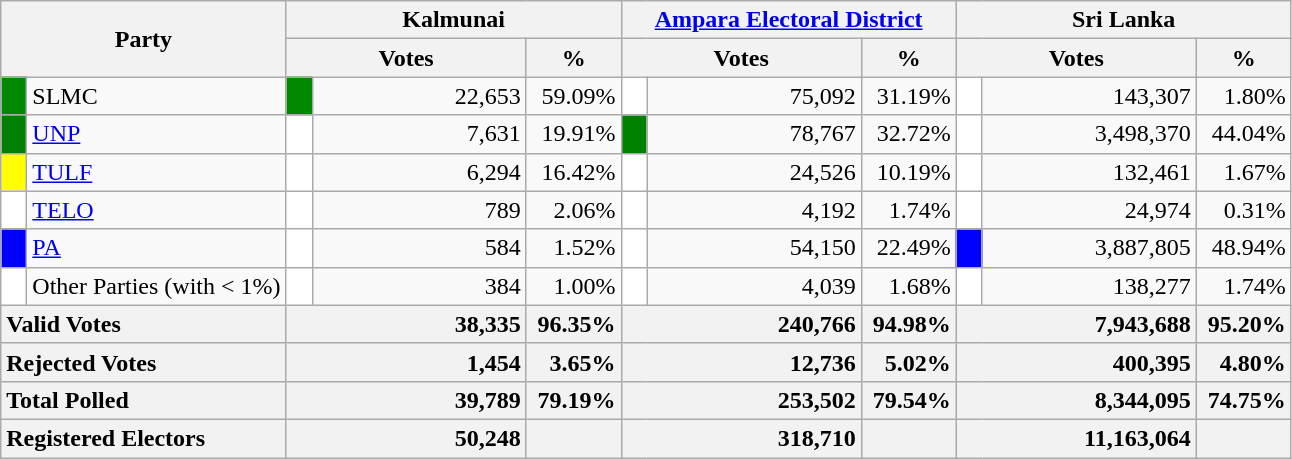<table class="wikitable">
<tr>
<th colspan="2" width="144px"rowspan="2">Party</th>
<th colspan="3" width="216px">Kalmunai</th>
<th colspan="3" width="216px"><a href='#'>Ampara Electoral District</a></th>
<th colspan="3" width="216px">Sri Lanka</th>
</tr>
<tr>
<th colspan="2" width="144px">Votes</th>
<th>%</th>
<th colspan="2" width="144px">Votes</th>
<th>%</th>
<th colspan="2" width="144px">Votes</th>
<th>%</th>
</tr>
<tr>
<td style="background-color:#008800;" width="10px"></td>
<td style="text-align:left;">SLMC</td>
<td style="background-color:#008800;" width="10px"></td>
<td style="text-align:right;">22,653</td>
<td style="text-align:right;">59.09%</td>
<td style="background-color:white;" width="10px"></td>
<td style="text-align:right;">75,092</td>
<td style="text-align:right;">31.19%</td>
<td style="background-color:white;" width="10px"></td>
<td style="text-align:right;">143,307</td>
<td style="text-align:right;">1.80%</td>
</tr>
<tr>
<td style="background-color:green;" width="10px"></td>
<td style="text-align:left;"><a href='#'>UNP</a></td>
<td style="background-color:white;" width="10px"></td>
<td style="text-align:right;">7,631</td>
<td style="text-align:right;">19.91%</td>
<td style="background-color:green;" width="10px"></td>
<td style="text-align:right;">78,767</td>
<td style="text-align:right;">32.72%</td>
<td style="background-color:white;" width="10px"></td>
<td style="text-align:right;">3,498,370</td>
<td style="text-align:right;">44.04%</td>
</tr>
<tr>
<td style="background-color:yellow;" width="10px"></td>
<td style="text-align:left;"><a href='#'>TULF</a></td>
<td style="background-color:white;" width="10px"></td>
<td style="text-align:right;">6,294</td>
<td style="text-align:right;">16.42%</td>
<td style="background-color:white;" width="10px"></td>
<td style="text-align:right;">24,526</td>
<td style="text-align:right;">10.19%</td>
<td style="background-color:white;" width="10px"></td>
<td style="text-align:right;">132,461</td>
<td style="text-align:right;">1.67%</td>
</tr>
<tr>
<td style="background-color:white;" width="10px"></td>
<td style="text-align:left;"><a href='#'>TELO</a></td>
<td style="background-color:white;" width="10px"></td>
<td style="text-align:right;">789</td>
<td style="text-align:right;">2.06%</td>
<td style="background-color:white;" width="10px"></td>
<td style="text-align:right;">4,192</td>
<td style="text-align:right;">1.74%</td>
<td style="background-color:white;" width="10px"></td>
<td style="text-align:right;">24,974</td>
<td style="text-align:right;">0.31%</td>
</tr>
<tr>
<td style="background-color:blue;" width="10px"></td>
<td style="text-align:left;"><a href='#'>PA</a></td>
<td style="background-color:white;" width="10px"></td>
<td style="text-align:right;">584</td>
<td style="text-align:right;">1.52%</td>
<td style="background-color:white;" width="10px"></td>
<td style="text-align:right;">54,150</td>
<td style="text-align:right;">22.49%</td>
<td style="background-color:blue;" width="10px"></td>
<td style="text-align:right;">3,887,805</td>
<td style="text-align:right;">48.94%</td>
</tr>
<tr>
<td style="background-color:white;" width="10px"></td>
<td style="text-align:left;">Other Parties (with < 1%)</td>
<td style="background-color:white;" width="10px"></td>
<td style="text-align:right;">384</td>
<td style="text-align:right;">1.00%</td>
<td style="background-color:white;" width="10px"></td>
<td style="text-align:right;">4,039</td>
<td style="text-align:right;">1.68%</td>
<td style="background-color:white;" width="10px"></td>
<td style="text-align:right;">138,277</td>
<td style="text-align:right;">1.74%</td>
</tr>
<tr>
<th colspan="2" width="144px"style="text-align:left;">Valid Votes</th>
<th style="text-align:right;"colspan="2" width="144px">38,335</th>
<th style="text-align:right;">96.35%</th>
<th style="text-align:right;"colspan="2" width="144px">240,766</th>
<th style="text-align:right;">94.98%</th>
<th style="text-align:right;"colspan="2" width="144px">7,943,688</th>
<th style="text-align:right;">95.20%</th>
</tr>
<tr>
<th colspan="2" width="144px"style="text-align:left;">Rejected Votes</th>
<th style="text-align:right;"colspan="2" width="144px">1,454</th>
<th style="text-align:right;">3.65%</th>
<th style="text-align:right;"colspan="2" width="144px">12,736</th>
<th style="text-align:right;">5.02%</th>
<th style="text-align:right;"colspan="2" width="144px">400,395</th>
<th style="text-align:right;">4.80%</th>
</tr>
<tr>
<th colspan="2" width="144px"style="text-align:left;">Total Polled</th>
<th style="text-align:right;"colspan="2" width="144px">39,789</th>
<th style="text-align:right;">79.19%</th>
<th style="text-align:right;"colspan="2" width="144px">253,502</th>
<th style="text-align:right;">79.54%</th>
<th style="text-align:right;"colspan="2" width="144px">8,344,095</th>
<th style="text-align:right;">74.75%</th>
</tr>
<tr>
<th colspan="2" width="144px"style="text-align:left;">Registered Electors</th>
<th style="text-align:right;"colspan="2" width="144px">50,248</th>
<th></th>
<th style="text-align:right;"colspan="2" width="144px">318,710</th>
<th></th>
<th style="text-align:right;"colspan="2" width="144px">11,163,064</th>
<th></th>
</tr>
</table>
